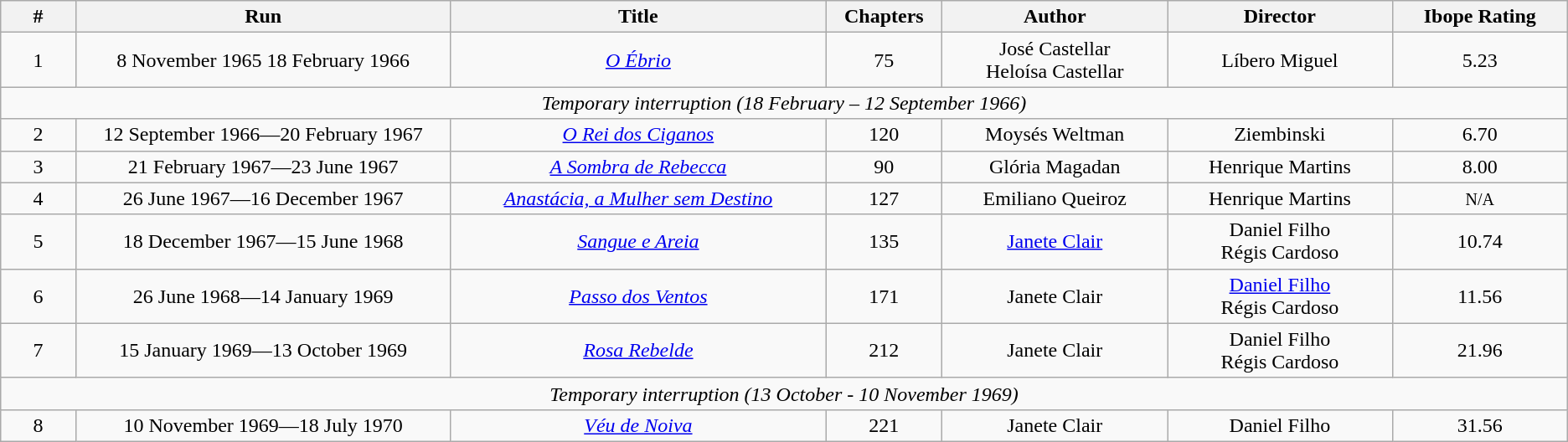<table class="wikitable" style="text-align:center">
<tr>
<th style="width:3%;">#</th>
<th style="width:15%;">Run</th>
<th style="width:15%;">Title</th>
<th style="width:3%;">Chapters</th>
<th style="width:9%;">Author</th>
<th style="width:9%;">Director</th>
<th style="width:7%;">Ibope Rating</th>
</tr>
<tr>
<td>1</td>
<td>8 November 1965 18 February 1966</td>
<td><em><a href='#'>O Ébrio</a></em></td>
<td>75</td>
<td>José Castellar<br>Heloísa Castellar</td>
<td>Líbero Miguel</td>
<td>5.23</td>
</tr>
<tr>
<td colspan=8 style="text-align:center;"><em>Temporary interruption (18 February – 12 September 1966)</em></td>
</tr>
<tr>
<td>2</td>
<td>12 September 1966—20 February 1967</td>
<td><em><a href='#'>O Rei dos Ciganos</a></em></td>
<td>120</td>
<td>Moysés Weltman</td>
<td>Ziembinski</td>
<td>6.70</td>
</tr>
<tr>
<td>3</td>
<td>21 February 1967—23 June 1967</td>
<td><em><a href='#'>A Sombra de Rebecca</a></em></td>
<td>90</td>
<td>Glória Magadan</td>
<td>Henrique Martins</td>
<td>8.00</td>
</tr>
<tr>
<td>4</td>
<td>26 June 1967—16 December 1967</td>
<td><em><a href='#'>Anastácia, a Mulher sem Destino</a></em></td>
<td>127</td>
<td>Emiliano Queiroz </td>
<td>Henrique Martins</td>
<td><small>N/A</small></td>
</tr>
<tr>
<td>5</td>
<td>18 December 1967—15 June 1968</td>
<td><em><a href='#'>Sangue e Areia</a></em> </td>
<td>135</td>
<td><a href='#'>Janete Clair</a></td>
<td>Daniel Filho <br> Régis Cardoso</td>
<td>10.74</td>
</tr>
<tr>
<td>6</td>
<td>26 June 1968—14 January 1969</td>
<td><em><a href='#'>Passo dos Ventos</a></em></td>
<td>171</td>
<td>Janete Clair</td>
<td><a href='#'>Daniel Filho</a> <br> Régis Cardoso</td>
<td>11.56</td>
</tr>
<tr>
<td>7</td>
<td>15 January 1969—13 October 1969</td>
<td><em><a href='#'>Rosa Rebelde</a></em></td>
<td>212</td>
<td>Janete Clair</td>
<td>Daniel Filho <br> Régis Cardoso</td>
<td>21.96</td>
</tr>
<tr>
<td colspan=8 style="text-align:center;"><em>Temporary interruption (13 October - 10 November 1969)</em></td>
</tr>
<tr>
<td>8</td>
<td>10 November 1969—18 July 1970</td>
<td><em><a href='#'>Véu de Noiva</a></em></td>
<td>221</td>
<td>Janete Clair</td>
<td>Daniel Filho</td>
<td>31.56</td>
</tr>
</table>
